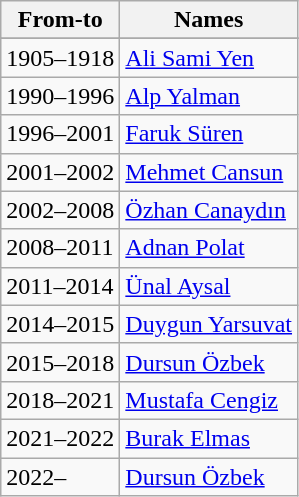<table class="wikitable">
<tr>
<th rowspan="1">From-to</th>
<th rowspan="1">Names</th>
</tr>
<tr>
</tr>
<tr>
<td>1905–1918</td>
<td><a href='#'>Ali Sami Yen</a></td>
</tr>
<tr>
<td>1990–1996</td>
<td><a href='#'>Alp Yalman</a></td>
</tr>
<tr>
<td>1996–2001</td>
<td><a href='#'>Faruk Süren</a></td>
</tr>
<tr>
<td>2001–2002</td>
<td><a href='#'>Mehmet Cansun</a></td>
</tr>
<tr>
<td>2002–2008</td>
<td><a href='#'>Özhan Canaydın</a></td>
</tr>
<tr>
<td>2008–2011</td>
<td><a href='#'>Adnan Polat</a></td>
</tr>
<tr>
<td>2011–2014</td>
<td><a href='#'>Ünal Aysal</a></td>
</tr>
<tr>
<td>2014–2015</td>
<td><a href='#'>Duygun Yarsuvat</a></td>
</tr>
<tr>
<td>2015–2018</td>
<td><a href='#'>Dursun Özbek</a></td>
</tr>
<tr>
<td>2018–2021</td>
<td><a href='#'>Mustafa Cengiz</a></td>
</tr>
<tr>
<td>2021–2022</td>
<td><a href='#'>Burak Elmas</a></td>
</tr>
<tr>
<td>2022–</td>
<td><a href='#'>Dursun Özbek</a></td>
</tr>
</table>
